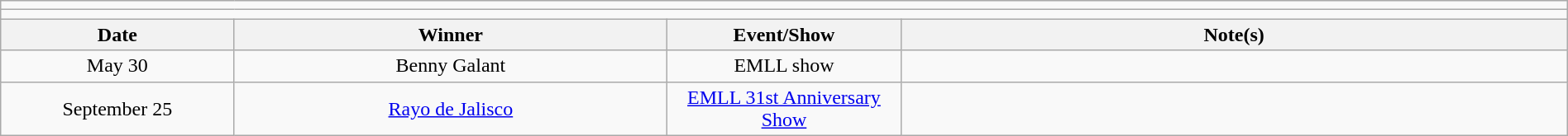<table class="wikitable" style="text-align:center; width:100%;">
<tr>
<td colspan=5></td>
</tr>
<tr>
<td colspan=5><strong></strong></td>
</tr>
<tr>
<th width=14%>Date</th>
<th width=26%>Winner</th>
<th width=14%>Event/Show</th>
<th width=40%>Note(s)</th>
</tr>
<tr>
<td>May 30</td>
<td>Benny Galant</td>
<td>EMLL show</td>
<td align=left></td>
</tr>
<tr>
<td>September 25</td>
<td><a href='#'>Rayo de Jalisco</a></td>
<td><a href='#'>EMLL 31st Anniversary Show</a></td>
<td align=left></td>
</tr>
</table>
